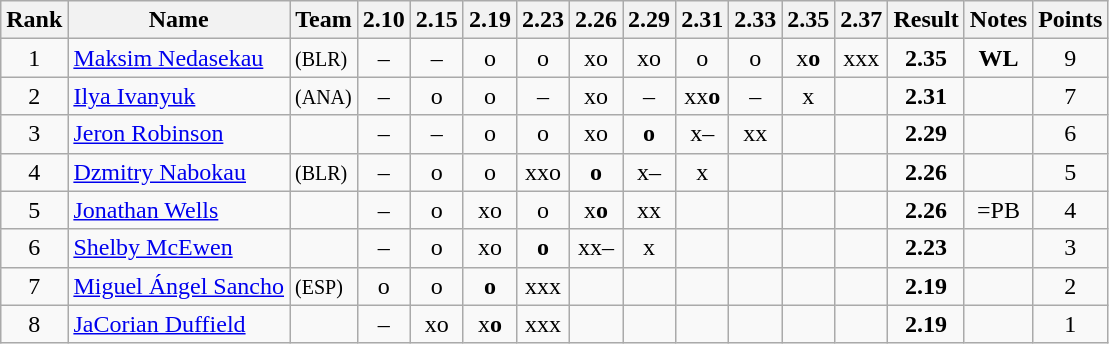<table class="wikitable sortable" style="text-align:center">
<tr>
<th>Rank</th>
<th>Name</th>
<th>Team</th>
<th>2.10</th>
<th>2.15</th>
<th>2.19</th>
<th>2.23</th>
<th>2.26</th>
<th>2.29</th>
<th>2.31</th>
<th>2.33</th>
<th>2.35</th>
<th>2.37</th>
<th>Result</th>
<th>Notes</th>
<th>Points</th>
</tr>
<tr>
<td>1</td>
<td align=left><a href='#'>Maksim Nedasekau</a></td>
<td align=left> <small>(BLR)</small></td>
<td>–</td>
<td>–</td>
<td>o</td>
<td>o</td>
<td>xo</td>
<td>xo</td>
<td>o</td>
<td>o</td>
<td>x<strong>o</strong></td>
<td>xxx</td>
<td><strong>2.35</strong></td>
<td><strong>WL</strong></td>
<td>9</td>
</tr>
<tr>
<td>2</td>
<td align=left><a href='#'>Ilya Ivanyuk</a></td>
<td align=left> <small>(ANA)</small></td>
<td>–</td>
<td>o</td>
<td>o</td>
<td>–</td>
<td>xo</td>
<td>–</td>
<td>xx<strong>o</strong></td>
<td>–</td>
<td>x</td>
<td></td>
<td><strong>2.31</strong></td>
<td></td>
<td>7</td>
</tr>
<tr>
<td>3</td>
<td align=left><a href='#'>Jeron Robinson</a></td>
<td align=left></td>
<td>–</td>
<td>–</td>
<td>o</td>
<td>o</td>
<td>xo</td>
<td><strong>o</strong></td>
<td>x–</td>
<td>xx</td>
<td></td>
<td></td>
<td><strong>2.29</strong></td>
<td></td>
<td>6</td>
</tr>
<tr>
<td>4</td>
<td align=left><a href='#'>Dzmitry Nabokau</a></td>
<td align=left> <small>(BLR)</small></td>
<td>–</td>
<td>o</td>
<td>o</td>
<td>xxo</td>
<td><strong>o</strong></td>
<td>x–</td>
<td>x</td>
<td></td>
<td></td>
<td></td>
<td><strong>2.26</strong></td>
<td></td>
<td>5</td>
</tr>
<tr>
<td>5</td>
<td align=left><a href='#'>Jonathan Wells</a></td>
<td align=left></td>
<td>–</td>
<td>o</td>
<td>xo</td>
<td>o</td>
<td>x<strong>o</strong></td>
<td>xx</td>
<td></td>
<td></td>
<td></td>
<td></td>
<td><strong>2.26</strong></td>
<td>=PB</td>
<td>4</td>
</tr>
<tr>
<td>6</td>
<td align=left><a href='#'>Shelby McEwen</a></td>
<td align=left></td>
<td>–</td>
<td>o</td>
<td>xo</td>
<td><strong>o</strong></td>
<td>xx–</td>
<td>x</td>
<td></td>
<td></td>
<td></td>
<td></td>
<td><strong>2.23</strong></td>
<td></td>
<td>3</td>
</tr>
<tr>
<td>7</td>
<td align=left><a href='#'>Miguel Ángel Sancho</a></td>
<td align=left> <small>(ESP)</small></td>
<td>o</td>
<td>o</td>
<td><strong>o</strong></td>
<td>xxx</td>
<td></td>
<td></td>
<td></td>
<td></td>
<td></td>
<td></td>
<td><strong>2.19</strong></td>
<td></td>
<td>2</td>
</tr>
<tr>
<td>8</td>
<td align=left><a href='#'>JaCorian Duffield</a></td>
<td align=left></td>
<td>–</td>
<td>xo</td>
<td>x<strong>o</strong></td>
<td>xxx</td>
<td></td>
<td></td>
<td></td>
<td></td>
<td></td>
<td></td>
<td><strong>2.19</strong></td>
<td></td>
<td>1</td>
</tr>
</table>
